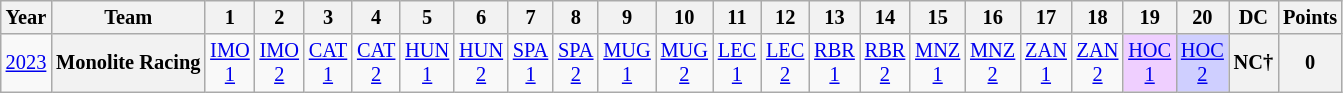<table class="wikitable" style="text-align:center; font-size:85%">
<tr>
<th>Year</th>
<th>Team</th>
<th>1</th>
<th>2</th>
<th>3</th>
<th>4</th>
<th>5</th>
<th>6</th>
<th>7</th>
<th>8</th>
<th>9</th>
<th>10</th>
<th>11</th>
<th>12</th>
<th>13</th>
<th>14</th>
<th>15</th>
<th>16</th>
<th>17</th>
<th>18</th>
<th>19</th>
<th>20</th>
<th>DC</th>
<th>Points</th>
</tr>
<tr>
<td><a href='#'>2023</a></td>
<th nowrap>Monolite Racing</th>
<td style="background:#;"><a href='#'>IMO<br>1</a><br></td>
<td style="background:#;"><a href='#'>IMO<br>2</a><br></td>
<td style="background:#;"><a href='#'>CAT<br>1</a><br></td>
<td style="background:#;"><a href='#'>CAT<br>2</a><br></td>
<td style="background:#;"><a href='#'>HUN<br>1</a><br></td>
<td style="background:#;"><a href='#'>HUN<br>2</a><br></td>
<td style="background:#;"><a href='#'>SPA<br>1</a></td>
<td style="background:#;"><a href='#'>SPA<br>2</a></td>
<td style="background:#;"><a href='#'>MUG<br>1</a><br></td>
<td style="background:#;"><a href='#'>MUG<br>2</a><br></td>
<td style="background:#;"><a href='#'>LEC<br>1</a><br></td>
<td style="background:#;"><a href='#'>LEC<br>2</a><br></td>
<td style="background:#;"><a href='#'>RBR<br>1</a></td>
<td style="background:#;"><a href='#'>RBR<br>2</a></td>
<td style="background:#;"><a href='#'>MNZ<br>1</a></td>
<td style="background:#;"><a href='#'>MNZ<br>2</a></td>
<td style="background:#;"><a href='#'>ZAN<br>1</a></td>
<td style="background:#;"><a href='#'>ZAN<br>2</a></td>
<td style="background:#EFCFFF;"><a href='#'>HOC<br>1</a><br></td>
<td style="background:#CFCFFF;"><a href='#'>HOC<br>2</a><br></td>
<th>NC†</th>
<th>0</th>
</tr>
</table>
